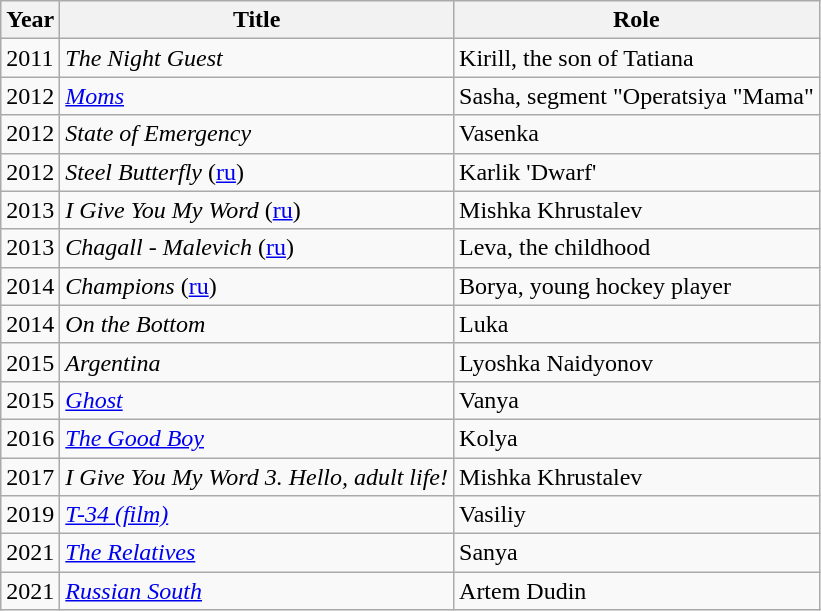<table class="wikitable sortable">
<tr>
<th>Year</th>
<th>Title</th>
<th>Role</th>
</tr>
<tr>
<td>2011</td>
<td><em>The Night Guest</em></td>
<td>Kirill, the son of Tatiana</td>
</tr>
<tr>
<td>2012</td>
<td><em><a href='#'>Moms</a></em></td>
<td>Sasha, segment "Operatsiya "Mama"</td>
</tr>
<tr>
<td>2012</td>
<td><em>State of Emergency</em></td>
<td>Vasenka</td>
</tr>
<tr>
<td>2012</td>
<td><em>Steel Butterfly</em> (<a href='#'>ru</a>)</td>
<td>Karlik 'Dwarf'</td>
</tr>
<tr>
<td>2013</td>
<td><em>I Give You My Word</em> (<a href='#'>ru</a>)</td>
<td>Mishka Khrustalev</td>
</tr>
<tr>
<td>2013</td>
<td><em>Chagall - Malevich</em> (<a href='#'>ru</a>)</td>
<td>Leva, the childhood</td>
</tr>
<tr>
<td>2014</td>
<td><em>Champions</em> (<a href='#'>ru</a>)</td>
<td>Borya, young hockey player</td>
</tr>
<tr>
<td>2014</td>
<td><em>On the Bottom</em></td>
<td>Luka</td>
</tr>
<tr>
<td>2015</td>
<td><em>Argentina</em></td>
<td>Lyoshka Naidyonov</td>
</tr>
<tr>
<td>2015</td>
<td><em><a href='#'>Ghost</a></em></td>
<td>Vanya</td>
</tr>
<tr>
<td>2016</td>
<td><em><a href='#'>The Good Boy</a></em></td>
<td>Kolya</td>
</tr>
<tr>
<td>2017</td>
<td><em>I Give You My Word 3. Hello, adult life!</em></td>
<td>Mishka Khrustalev</td>
</tr>
<tr>
<td>2019</td>
<td><em><a href='#'>T-34 (film)</a></em></td>
<td>Vasiliy</td>
</tr>
<tr>
<td>2021</td>
<td><em><a href='#'>The Relatives</a></em></td>
<td>Sanya</td>
</tr>
<tr>
<td>2021</td>
<td><em><a href='#'>Russian South</a></em></td>
<td>Artem Dudin</td>
</tr>
</table>
